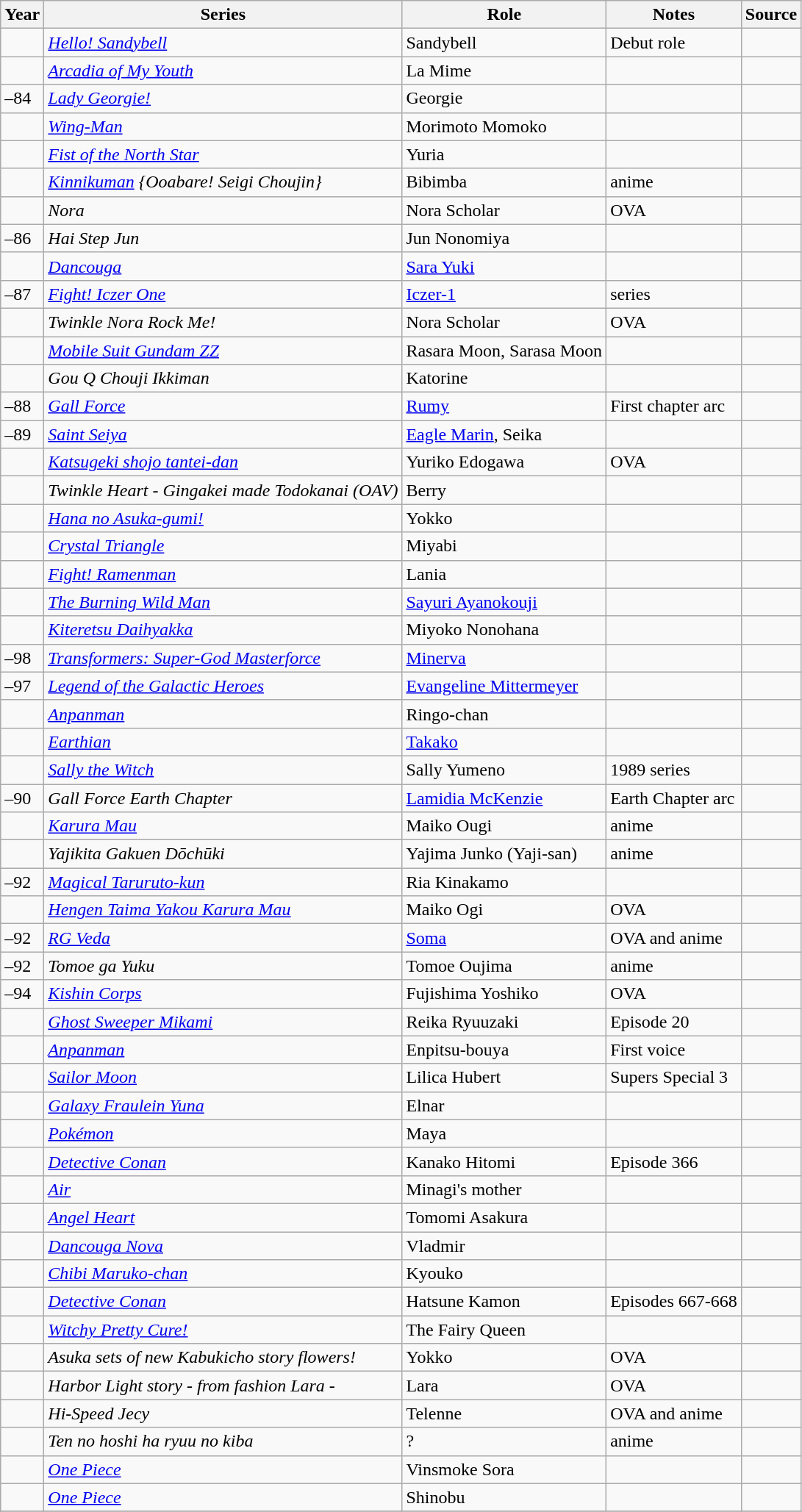<table class="wikitable sortable plainrowheaders">
<tr>
<th>Year</th>
<th>Series</th>
<th>Role</th>
<th class="unsortable">Notes</th>
<th class="unsortable">Source</th>
</tr>
<tr>
<td></td>
<td><em><a href='#'>Hello! Sandybell</a></em></td>
<td>Sandybell</td>
<td>Debut role</td>
<td></td>
</tr>
<tr>
<td></td>
<td><em><a href='#'>Arcadia of My Youth</a></em></td>
<td>La Mime</td>
<td></td>
<td></td>
</tr>
<tr>
<td>–84</td>
<td><em><a href='#'>Lady Georgie!</a></em></td>
<td>Georgie</td>
<td> </td>
<td></td>
</tr>
<tr>
<td></td>
<td><em><a href='#'>Wing-Man</a></em></td>
<td>Morimoto Momoko</td>
<td> </td>
<td></td>
</tr>
<tr>
<td></td>
<td><em><a href='#'>Fist of the North Star</a></em></td>
<td>Yuria</td>
<td> </td>
<td></td>
</tr>
<tr>
<td></td>
<td><em><a href='#'>Kinnikuman</a> {Ooabare! Seigi Choujin}</em></td>
<td>Bibimba</td>
<td>anime</td>
<td></td>
</tr>
<tr>
<td></td>
<td><em>Nora</em></td>
<td>Nora Scholar</td>
<td>OVA</td>
<td></td>
</tr>
<tr>
<td>–86</td>
<td><em>Hai Step Jun</em></td>
<td>Jun Nonomiya</td>
<td> </td>
<td></td>
</tr>
<tr>
<td></td>
<td><em><a href='#'>Dancouga</a></em></td>
<td><a href='#'>Sara Yuki</a></td>
<td> </td>
<td></td>
</tr>
<tr>
<td>–87</td>
<td><em><a href='#'>Fight! Iczer One</a></em></td>
<td><a href='#'>Iczer-1</a></td>
<td>series</td>
<td></td>
</tr>
<tr>
<td></td>
<td><em>Twinkle Nora Rock Me!</em></td>
<td>Nora Scholar</td>
<td>OVA</td>
<td></td>
</tr>
<tr>
<td></td>
<td><em><a href='#'>Mobile Suit Gundam ZZ</a></em></td>
<td>Rasara Moon, Sarasa Moon</td>
<td> </td>
<td></td>
</tr>
<tr>
<td></td>
<td><em>Gou Q Chouji Ikkiman</em></td>
<td>Katorine</td>
<td> </td>
<td></td>
</tr>
<tr>
<td>–88</td>
<td><em><a href='#'>Gall Force</a></em></td>
<td><a href='#'>Rumy</a></td>
<td>First chapter arc</td>
<td></td>
</tr>
<tr>
<td>–89</td>
<td><em><a href='#'>Saint Seiya</a></em></td>
<td><a href='#'>Eagle Marin</a>, Seika </td>
<td> </td>
<td></td>
</tr>
<tr>
<td></td>
<td><em><a href='#'>Katsugeki shojo tantei-dan</a></em></td>
<td>Yuriko Edogawa</td>
<td>OVA</td>
<td></td>
</tr>
<tr>
<td></td>
<td><em>Twinkle Heart - Gingakei made Todokanai (OAV)</em></td>
<td>Berry</td>
<td> </td>
<td></td>
</tr>
<tr>
<td></td>
<td><em><a href='#'>Hana no Asuka-gumi!</a></em></td>
<td>Yokko</td>
<td> </td>
<td></td>
</tr>
<tr>
<td></td>
<td><em><a href='#'>Crystal Triangle</a></em></td>
<td>Miyabi</td>
<td> </td>
<td></td>
</tr>
<tr>
<td></td>
<td><em><a href='#'>Fight! Ramenman</a></em></td>
<td>Lania</td>
<td> </td>
<td></td>
</tr>
<tr>
<td></td>
<td><em><a href='#'>The Burning Wild Man</a></em></td>
<td><a href='#'>Sayuri Ayanokouji</a></td>
<td> </td>
<td></td>
</tr>
<tr>
<td></td>
<td><em><a href='#'>Kiteretsu Daihyakka</a></em></td>
<td>Miyoko Nonohana</td>
<td></td>
<td></td>
</tr>
<tr>
<td>–98</td>
<td><em><a href='#'>Transformers: Super-God Masterforce</a></em></td>
<td><a href='#'>Minerva</a></td>
<td> </td>
<td></td>
</tr>
<tr>
<td>–97</td>
<td><em><a href='#'>Legend of the Galactic Heroes</a></em></td>
<td><a href='#'>Evangeline Mittermeyer</a></td>
<td> </td>
<td></td>
</tr>
<tr>
<td></td>
<td><em><a href='#'>Anpanman</a></em></td>
<td>Ringo-chan</td>
<td></td>
<td></td>
</tr>
<tr>
<td></td>
<td><em><a href='#'>Earthian</a></em></td>
<td><a href='#'>Takako</a></td>
<td> </td>
<td></td>
</tr>
<tr>
<td></td>
<td><em><a href='#'>Sally the Witch</a></em></td>
<td>Sally Yumeno</td>
<td>1989 series</td>
<td></td>
</tr>
<tr>
<td>–90</td>
<td><em>Gall Force Earth Chapter</em></td>
<td><a href='#'>Lamidia McKenzie</a></td>
<td>Earth Chapter arc</td>
<td></td>
</tr>
<tr>
<td></td>
<td><em><a href='#'>Karura Mau</a></em></td>
<td>Maiko Ougi</td>
<td>anime</td>
<td></td>
</tr>
<tr>
<td></td>
<td><em>Yajikita Gakuen Dōchūki</em></td>
<td>Yajima Junko (Yaji-san)</td>
<td>anime</td>
<td></td>
</tr>
<tr>
<td>–92</td>
<td><em><a href='#'>Magical Taruruto-kun</a></em></td>
<td>Ria Kinakamo</td>
<td> </td>
<td></td>
</tr>
<tr>
<td></td>
<td><em><a href='#'>Hengen Taima Yakou Karura Mau</a></em></td>
<td>Maiko Ogi</td>
<td>OVA </td>
<td></td>
</tr>
<tr>
<td>–92</td>
<td><em><a href='#'>RG Veda</a></em></td>
<td><a href='#'>Soma</a></td>
<td>OVA and anime</td>
<td></td>
</tr>
<tr>
<td>–92</td>
<td><em>Tomoe ga Yuku</em></td>
<td>Tomoe Oujima</td>
<td>anime</td>
<td></td>
</tr>
<tr>
<td>–94</td>
<td><em><a href='#'>Kishin Corps</a></em></td>
<td>Fujishima Yoshiko</td>
<td>OVA</td>
<td></td>
</tr>
<tr>
<td></td>
<td><em><a href='#'>Ghost Sweeper Mikami</a></em></td>
<td>Reika Ryuuzaki</td>
<td>Episode 20</td>
<td></td>
</tr>
<tr>
<td></td>
<td><em><a href='#'>Anpanman</a></em></td>
<td>Enpitsu-bouya</td>
<td>First voice</td>
<td></td>
</tr>
<tr>
<td></td>
<td><em><a href='#'>Sailor Moon</a></em></td>
<td>Lilica Hubert</td>
<td>Supers Special 3</td>
<td></td>
</tr>
<tr>
<td></td>
<td><em><a href='#'>Galaxy Fraulein Yuna</a></em></td>
<td>Elnar</td>
<td> </td>
<td></td>
</tr>
<tr>
<td></td>
<td><em><a href='#'>Pokémon</a></em></td>
<td>Maya</td>
<td></td>
<td></td>
</tr>
<tr>
<td></td>
<td><em><a href='#'>Detective Conan</a></em></td>
<td>Kanako Hitomi</td>
<td>Episode 366</td>
<td></td>
</tr>
<tr>
<td></td>
<td><em><a href='#'>Air</a></em></td>
<td>Minagi's mother</td>
<td> </td>
<td></td>
</tr>
<tr>
<td></td>
<td><em><a href='#'>Angel Heart</a></em></td>
<td>Tomomi Asakura</td>
<td> </td>
<td></td>
</tr>
<tr>
<td></td>
<td><em><a href='#'>Dancouga Nova</a></em></td>
<td>Vladmir</td>
<td> </td>
<td></td>
</tr>
<tr>
<td></td>
<td><em><a href='#'>Chibi Maruko-chan</a></em></td>
<td>Kyouko</td>
<td> </td>
<td></td>
</tr>
<tr>
<td></td>
<td><em><a href='#'>Detective Conan</a></em></td>
<td>Hatsune Kamon</td>
<td>Episodes 667-668</td>
<td></td>
</tr>
<tr>
<td></td>
<td><em> <a href='#'>Witchy Pretty Cure!</a></em></td>
<td>The Fairy Queen</td>
<td> </td>
<td></td>
</tr>
<tr>
<td> </td>
<td><em>Asuka sets of new Kabukicho story flowers!</em></td>
<td>Yokko</td>
<td>OVA </td>
<td></td>
</tr>
<tr>
<td> </td>
<td><em>Harbor Light story - from fashion Lara -</em></td>
<td>Lara</td>
<td>OVA </td>
<td></td>
</tr>
<tr>
<td> </td>
<td><em>Hi-Speed Jecy</em></td>
<td>Telenne</td>
<td>OVA and anime</td>
<td></td>
</tr>
<tr>
<td> </td>
<td><em>Ten no hoshi ha ryuu no kiba</em></td>
<td>?</td>
<td>anime</td>
<td></td>
</tr>
<tr>
<td></td>
<td><em><a href='#'>One Piece</a></em></td>
<td>Vinsmoke Sora</td>
<td> </td>
<td></td>
</tr>
<tr>
<td></td>
<td><em><a href='#'>One Piece</a></em></td>
<td>Shinobu</td>
<td> </td>
<td></td>
</tr>
<tr>
</tr>
</table>
